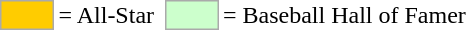<table>
<tr>
<td style="background-color:#FFCC00; border:1px solid #aaaaaa; width:2em;"></td>
<td>= All-Star</td>
<td></td>
<td style="background-color:#CCFFCC; border:1px solid #aaaaaa; width:2em;"></td>
<td>= Baseball Hall of Famer</td>
</tr>
</table>
